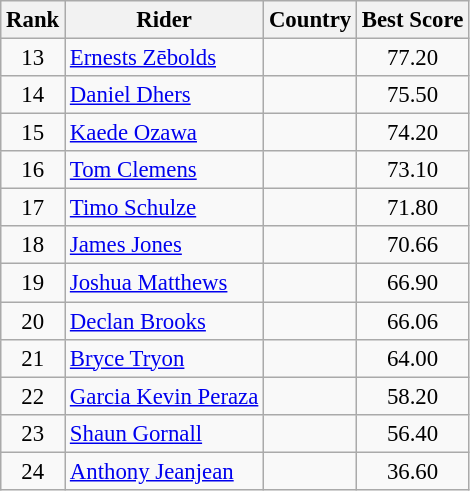<table class="wikitable sortable" style="font-size:95%; text-align:center;">
<tr>
<th>Rank</th>
<th>Rider</th>
<th>Country</th>
<th>Best  Score</th>
</tr>
<tr>
<td>13</td>
<td align=left><a href='#'>Ernests Zēbolds</a></td>
<td align=left></td>
<td>77.20</td>
</tr>
<tr>
<td>14</td>
<td align=left><a href='#'>Daniel Dhers</a></td>
<td align=left></td>
<td>75.50</td>
</tr>
<tr>
<td>15</td>
<td align=left><a href='#'>Kaede Ozawa</a></td>
<td align=left></td>
<td>74.20</td>
</tr>
<tr>
<td>16</td>
<td align=left><a href='#'>Tom Clemens</a></td>
<td align=left></td>
<td>73.10</td>
</tr>
<tr>
<td>17</td>
<td align=left><a href='#'>Timo Schulze</a></td>
<td align=left></td>
<td>71.80</td>
</tr>
<tr>
<td>18</td>
<td align=left><a href='#'>James Jones</a></td>
<td align=left></td>
<td>70.66</td>
</tr>
<tr>
<td>19</td>
<td align=left><a href='#'>Joshua Matthews</a></td>
<td align=left></td>
<td>66.90</td>
</tr>
<tr>
<td>20</td>
<td align=left><a href='#'>Declan Brooks</a></td>
<td align=left></td>
<td>66.06</td>
</tr>
<tr>
<td>21</td>
<td align=left><a href='#'>Bryce Tryon</a></td>
<td align=left></td>
<td>64.00</td>
</tr>
<tr>
<td>22</td>
<td align=left><a href='#'>Garcia Kevin  Peraza</a></td>
<td align=left></td>
<td>58.20</td>
</tr>
<tr>
<td>23</td>
<td align=left><a href='#'>Shaun Gornall</a></td>
<td align=left></td>
<td>56.40</td>
</tr>
<tr>
<td>24</td>
<td align=left><a href='#'>Anthony Jeanjean</a></td>
<td align=left></td>
<td>36.60</td>
</tr>
</table>
